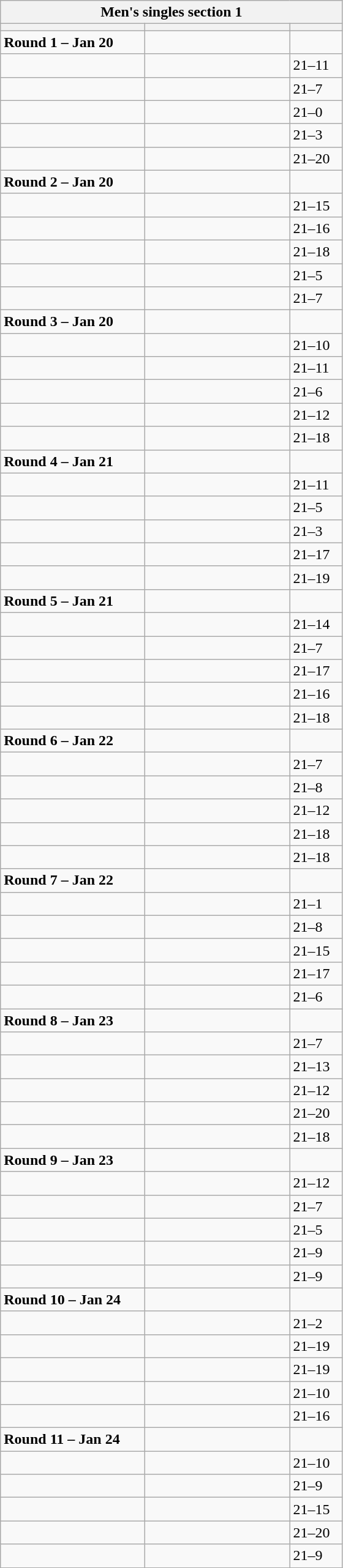<table class="wikitable">
<tr>
<th colspan="3">Men's singles section 1</th>
</tr>
<tr>
<th width=150></th>
<th width=150></th>
<th width=50></th>
</tr>
<tr>
<td><strong>Round 1 – Jan 20</strong></td>
<td></td>
<td></td>
</tr>
<tr>
<td></td>
<td></td>
<td>21–11</td>
</tr>
<tr>
<td></td>
<td></td>
<td>21–7</td>
</tr>
<tr>
<td></td>
<td></td>
<td>21–0</td>
</tr>
<tr>
<td></td>
<td></td>
<td>21–3</td>
</tr>
<tr>
<td></td>
<td></td>
<td>21–20</td>
</tr>
<tr>
<td><strong>Round 2 – Jan 20</strong></td>
<td></td>
<td></td>
</tr>
<tr>
<td></td>
<td></td>
<td>21–15</td>
</tr>
<tr>
<td></td>
<td></td>
<td>21–16</td>
</tr>
<tr>
<td></td>
<td></td>
<td>21–18</td>
</tr>
<tr>
<td></td>
<td></td>
<td>21–5</td>
</tr>
<tr>
<td></td>
<td></td>
<td>21–7</td>
</tr>
<tr>
<td><strong>Round 3 – Jan 20</strong></td>
<td></td>
<td></td>
</tr>
<tr>
<td></td>
<td></td>
<td>21–10</td>
</tr>
<tr>
<td></td>
<td></td>
<td>21–11</td>
</tr>
<tr>
<td></td>
<td></td>
<td>21–6</td>
</tr>
<tr>
<td></td>
<td></td>
<td>21–12</td>
</tr>
<tr>
<td></td>
<td></td>
<td>21–18</td>
</tr>
<tr>
<td><strong>Round 4 – Jan 21</strong></td>
<td></td>
<td></td>
</tr>
<tr>
<td></td>
<td></td>
<td>21–11</td>
</tr>
<tr>
<td></td>
<td></td>
<td>21–5</td>
</tr>
<tr>
<td></td>
<td></td>
<td>21–3</td>
</tr>
<tr>
<td></td>
<td></td>
<td>21–17</td>
</tr>
<tr>
<td></td>
<td></td>
<td>21–19</td>
</tr>
<tr>
<td><strong>Round 5 – Jan 21</strong></td>
<td></td>
<td></td>
</tr>
<tr>
<td></td>
<td></td>
<td>21–14</td>
</tr>
<tr>
<td></td>
<td></td>
<td>21–7</td>
</tr>
<tr>
<td></td>
<td></td>
<td>21–17</td>
</tr>
<tr>
<td></td>
<td></td>
<td>21–16</td>
</tr>
<tr>
<td></td>
<td></td>
<td>21–18</td>
</tr>
<tr>
<td><strong>Round 6  – Jan 22</strong></td>
<td></td>
<td></td>
</tr>
<tr>
<td></td>
<td></td>
<td>21–7</td>
</tr>
<tr>
<td></td>
<td></td>
<td>21–8</td>
</tr>
<tr>
<td></td>
<td></td>
<td>21–12</td>
</tr>
<tr>
<td></td>
<td></td>
<td>21–18</td>
</tr>
<tr>
<td></td>
<td></td>
<td>21–18</td>
</tr>
<tr>
<td><strong>Round 7 – Jan 22</strong></td>
<td></td>
<td></td>
</tr>
<tr>
<td></td>
<td></td>
<td>21–1</td>
</tr>
<tr>
<td></td>
<td></td>
<td>21–8</td>
</tr>
<tr>
<td></td>
<td></td>
<td>21–15</td>
</tr>
<tr>
<td></td>
<td></td>
<td>21–17</td>
</tr>
<tr>
<td></td>
<td></td>
<td>21–6</td>
</tr>
<tr>
<td><strong>Round 8 – Jan 23</strong></td>
<td></td>
<td></td>
</tr>
<tr>
<td></td>
<td></td>
<td>21–7</td>
</tr>
<tr>
<td></td>
<td></td>
<td>21–13</td>
</tr>
<tr>
<td></td>
<td></td>
<td>21–12</td>
</tr>
<tr>
<td></td>
<td></td>
<td>21–20</td>
</tr>
<tr>
<td></td>
<td></td>
<td>21–18</td>
</tr>
<tr>
<td><strong>Round 9 – Jan 23</strong></td>
<td></td>
<td></td>
</tr>
<tr>
<td></td>
<td></td>
<td>21–12</td>
</tr>
<tr>
<td></td>
<td></td>
<td>21–7</td>
</tr>
<tr>
<td></td>
<td></td>
<td>21–5</td>
</tr>
<tr>
<td></td>
<td></td>
<td>21–9</td>
</tr>
<tr>
<td></td>
<td></td>
<td>21–9</td>
</tr>
<tr>
<td><strong>Round 10 – Jan 24</strong></td>
<td></td>
<td></td>
</tr>
<tr>
<td></td>
<td></td>
<td>21–2</td>
</tr>
<tr>
<td></td>
<td></td>
<td>21–19</td>
</tr>
<tr>
<td></td>
<td></td>
<td>21–19</td>
</tr>
<tr>
<td></td>
<td></td>
<td>21–10</td>
</tr>
<tr>
<td></td>
<td></td>
<td>21–16</td>
</tr>
<tr>
<td><strong>Round 11 – Jan 24</strong></td>
<td></td>
<td></td>
</tr>
<tr>
<td></td>
<td></td>
<td>21–10</td>
</tr>
<tr>
<td></td>
<td></td>
<td>21–9</td>
</tr>
<tr>
<td></td>
<td></td>
<td>21–15</td>
</tr>
<tr>
<td></td>
<td></td>
<td>21–20</td>
</tr>
<tr>
<td></td>
<td></td>
<td>21–9</td>
</tr>
</table>
